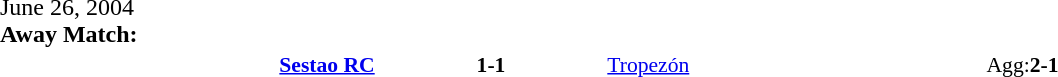<table width=100% cellspacing=1>
<tr>
<th width=20%></th>
<th width=12%></th>
<th width=20%></th>
<th></th>
</tr>
<tr>
<td>June 26, 2004<br><strong>Away Match:</strong></td>
</tr>
<tr style=font-size:90%>
<td align=right><strong><a href='#'>Sestao RC</a></strong></td>
<td align=center><strong>1-1</strong></td>
<td><a href='#'>Tropezón</a></td>
<td>Agg:<strong>2-1</strong></td>
</tr>
</table>
